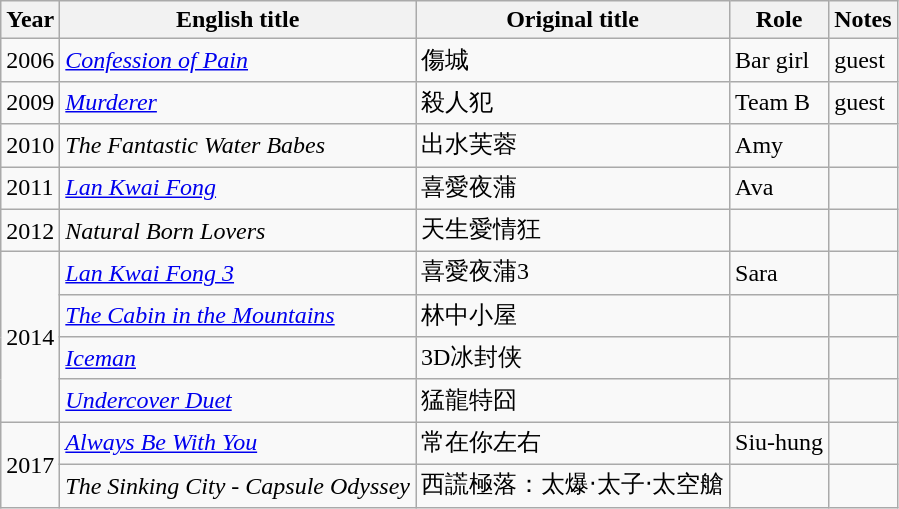<table class="wikitable sortable">
<tr>
<th>Year</th>
<th>English title</th>
<th>Original title</th>
<th>Role</th>
<th class="unsortable">Notes</th>
</tr>
<tr>
<td>2006</td>
<td><em><a href='#'>Confession of Pain</a></em></td>
<td>傷城</td>
<td>Bar girl</td>
<td>guest</td>
</tr>
<tr>
<td>2009</td>
<td><em><a href='#'>Murderer</a></em></td>
<td>殺人犯</td>
<td>Team B</td>
<td>guest</td>
</tr>
<tr>
<td>2010</td>
<td><em>The Fantastic Water Babes</em></td>
<td>出水芙蓉</td>
<td>Amy</td>
<td></td>
</tr>
<tr>
<td>2011</td>
<td><em><a href='#'>Lan Kwai Fong</a></em></td>
<td>喜愛夜蒲</td>
<td>Ava</td>
<td></td>
</tr>
<tr>
<td>2012</td>
<td><em>Natural Born Lovers</em></td>
<td>天生愛情狂</td>
<td></td>
<td></td>
</tr>
<tr>
<td rowspan=4>2014</td>
<td><em><a href='#'>Lan Kwai Fong 3</a></em></td>
<td>喜愛夜蒲3</td>
<td>Sara</td>
<td></td>
</tr>
<tr>
<td><em><a href='#'>The Cabin in the Mountains</a></em></td>
<td>林中小屋</td>
<td></td>
<td></td>
</tr>
<tr>
<td><em><a href='#'>Iceman</a></em></td>
<td>3D冰封侠</td>
<td></td>
<td></td>
</tr>
<tr>
<td><em><a href='#'>Undercover Duet</a></em></td>
<td>猛龍特囧</td>
<td></td>
<td></td>
</tr>
<tr>
<td rowspan=2>2017</td>
<td><em><a href='#'>Always Be With You</a></em></td>
<td>常在你左右</td>
<td>Siu-hung</td>
<td></td>
</tr>
<tr>
<td><em>The Sinking City - Capsule Odyssey</em></td>
<td>西謊極落：太爆‧太子‧太空艙</td>
<td></td>
<td></td>
</tr>
</table>
